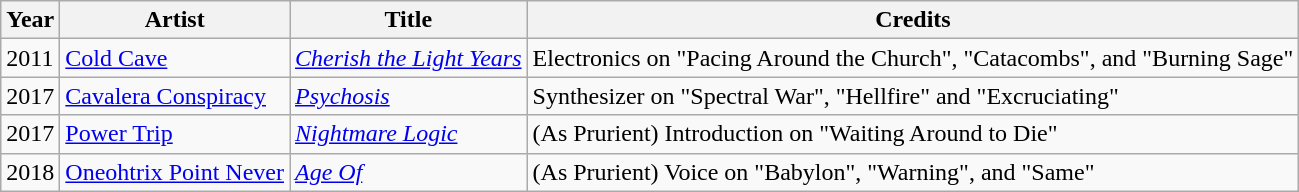<table class="wikitable">
<tr>
<th>Year</th>
<th>Artist</th>
<th>Title</th>
<th>Credits</th>
</tr>
<tr>
<td>2011</td>
<td><a href='#'>Cold Cave</a></td>
<td><em><a href='#'>Cherish the Light Years</a></em></td>
<td>Electronics on "Pacing Around the Church", "Catacombs", and "Burning Sage"</td>
</tr>
<tr>
<td>2017</td>
<td><a href='#'>Cavalera Conspiracy</a></td>
<td><em><a href='#'>Psychosis</a></em></td>
<td>Synthesizer on "Spectral War", "Hellfire" and "Excruciating"</td>
</tr>
<tr>
<td>2017</td>
<td><a href='#'>Power Trip</a></td>
<td><em><a href='#'>Nightmare Logic</a></em></td>
<td>(As Prurient) Introduction on "Waiting Around to Die"</td>
</tr>
<tr>
<td>2018</td>
<td><a href='#'>Oneohtrix Point Never</a></td>
<td><em><a href='#'>Age Of</a></em></td>
<td>(As Prurient) Voice on "Babylon", "Warning", and "Same"</td>
</tr>
</table>
